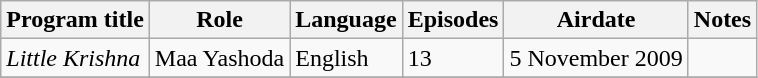<table class="wikitable">
<tr>
<th>Program title</th>
<th>Role</th>
<th>Language</th>
<th>Episodes</th>
<th>Airdate</th>
<th>Notes</th>
</tr>
<tr>
<td><em>Little Krishna</em></td>
<td>Maa Yashoda</td>
<td>English</td>
<td>13</td>
<td>5 November 2009</td>
<td></td>
</tr>
<tr>
</tr>
</table>
